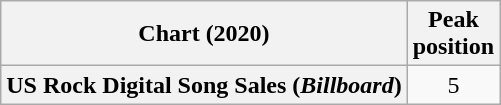<table class="wikitable sortable plainrowheaders" style="text-align:center">
<tr>
<th>Chart (2020)</th>
<th>Peak<br>position</th>
</tr>
<tr>
<th scope="row">US Rock Digital Song Sales (<em>Billboard</em>)</th>
<td>5</td>
</tr>
</table>
